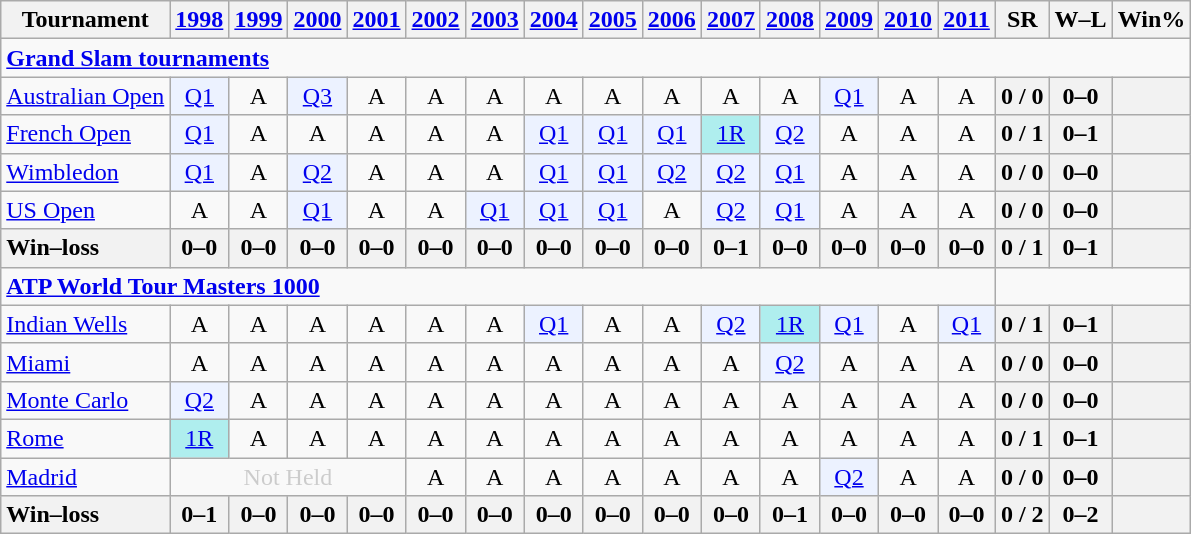<table class=wikitable style=text-align:center>
<tr>
<th>Tournament</th>
<th><a href='#'>1998</a></th>
<th><a href='#'>1999</a></th>
<th><a href='#'>2000</a></th>
<th><a href='#'>2001</a></th>
<th><a href='#'>2002</a></th>
<th><a href='#'>2003</a></th>
<th><a href='#'>2004</a></th>
<th><a href='#'>2005</a></th>
<th><a href='#'>2006</a></th>
<th><a href='#'>2007</a></th>
<th><a href='#'>2008</a></th>
<th><a href='#'>2009</a></th>
<th><a href='#'>2010</a></th>
<th><a href='#'>2011</a></th>
<th>SR</th>
<th>W–L</th>
<th>Win%</th>
</tr>
<tr>
<td colspan=25 style=text-align:left><a href='#'><strong>Grand Slam tournaments</strong></a></td>
</tr>
<tr>
<td align=left><a href='#'>Australian Open</a></td>
<td bgcolor=ecf2ff><a href='#'>Q1</a></td>
<td>A</td>
<td bgcolor=ecf2ff><a href='#'>Q3</a></td>
<td>A</td>
<td>A</td>
<td>A</td>
<td>A</td>
<td>A</td>
<td>A</td>
<td>A</td>
<td>A</td>
<td bgcolor=ecf2ff><a href='#'>Q1</a></td>
<td>A</td>
<td>A</td>
<th>0 / 0</th>
<th>0–0</th>
<th></th>
</tr>
<tr>
<td align=left><a href='#'>French Open</a></td>
<td bgcolor=ecf2ff><a href='#'>Q1</a></td>
<td>A</td>
<td>A</td>
<td>A</td>
<td>A</td>
<td>A</td>
<td bgcolor=ecf2ff><a href='#'>Q1</a></td>
<td bgcolor=ecf2ff><a href='#'>Q1</a></td>
<td bgcolor=ecf2ff><a href='#'>Q1</a></td>
<td bgcolor=afeeee><a href='#'>1R</a></td>
<td bgcolor=ecf2ff><a href='#'>Q2</a></td>
<td>A</td>
<td>A</td>
<td>A</td>
<th>0 / 1</th>
<th>0–1</th>
<th></th>
</tr>
<tr>
<td align=left><a href='#'>Wimbledon</a></td>
<td bgcolor=ecf2ff><a href='#'>Q1</a></td>
<td>A</td>
<td bgcolor=ecf2ff><a href='#'>Q2</a></td>
<td>A</td>
<td>A</td>
<td>A</td>
<td bgcolor=ecf2ff><a href='#'>Q1</a></td>
<td bgcolor=ecf2ff><a href='#'>Q1</a></td>
<td bgcolor=ecf2ff><a href='#'>Q2</a></td>
<td bgcolor=ecf2ff><a href='#'>Q2</a></td>
<td bgcolor=ecf2ff><a href='#'>Q1</a></td>
<td>A</td>
<td>A</td>
<td>A</td>
<th>0 / 0</th>
<th>0–0</th>
<th></th>
</tr>
<tr>
<td align=left><a href='#'>US Open</a></td>
<td>A</td>
<td>A</td>
<td bgcolor=ecf2ff><a href='#'>Q1</a></td>
<td>A</td>
<td>A</td>
<td bgcolor=ecf2ff><a href='#'>Q1</a></td>
<td bgcolor=ecf2ff><a href='#'>Q1</a></td>
<td bgcolor=ecf2ff><a href='#'>Q1</a></td>
<td>A</td>
<td bgcolor=ecf2ff><a href='#'>Q2</a></td>
<td bgcolor=ecf2ff><a href='#'>Q1</a></td>
<td>A</td>
<td>A</td>
<td>A</td>
<th>0 / 0</th>
<th>0–0</th>
<th></th>
</tr>
<tr>
<th style=text-align:left>Win–loss</th>
<th>0–0</th>
<th>0–0</th>
<th>0–0</th>
<th>0–0</th>
<th>0–0</th>
<th>0–0</th>
<th>0–0</th>
<th>0–0</th>
<th>0–0</th>
<th>0–1</th>
<th>0–0</th>
<th>0–0</th>
<th>0–0</th>
<th>0–0</th>
<th>0 / 1</th>
<th>0–1</th>
<th></th>
</tr>
<tr>
<td colspan=15 align=left><strong><a href='#'>ATP World Tour Masters 1000</a></strong></td>
</tr>
<tr>
<td align=left><a href='#'>Indian Wells</a></td>
<td>A</td>
<td>A</td>
<td>A</td>
<td>A</td>
<td>A</td>
<td>A</td>
<td bgcolor=ecf2ff><a href='#'>Q1</a></td>
<td>A</td>
<td>A</td>
<td bgcolor=ecf2ff><a href='#'>Q2</a></td>
<td bgcolor=afeeee><a href='#'>1R</a></td>
<td bgcolor=ecf2ff><a href='#'>Q1</a></td>
<td>A</td>
<td bgcolor=ecf2ff><a href='#'>Q1</a></td>
<th>0 / 1</th>
<th>0–1</th>
<th></th>
</tr>
<tr>
<td align=left><a href='#'>Miami</a></td>
<td>A</td>
<td>A</td>
<td>A</td>
<td>A</td>
<td>A</td>
<td>A</td>
<td>A</td>
<td>A</td>
<td>A</td>
<td>A</td>
<td bgcolor=ecf2ff><a href='#'>Q2</a></td>
<td>A</td>
<td>A</td>
<td>A</td>
<th>0 / 0</th>
<th>0–0</th>
<th></th>
</tr>
<tr>
<td align=left><a href='#'>Monte Carlo</a></td>
<td bgcolor=ecf2ff><a href='#'>Q2</a></td>
<td>A</td>
<td>A</td>
<td>A</td>
<td>A</td>
<td>A</td>
<td>A</td>
<td>A</td>
<td>A</td>
<td>A</td>
<td>A</td>
<td>A</td>
<td>A</td>
<td>A</td>
<th>0 / 0</th>
<th>0–0</th>
<th></th>
</tr>
<tr>
<td align=left><a href='#'>Rome</a></td>
<td bgcolor=afeeee><a href='#'>1R</a></td>
<td>A</td>
<td>A</td>
<td>A</td>
<td>A</td>
<td>A</td>
<td>A</td>
<td>A</td>
<td>A</td>
<td>A</td>
<td>A</td>
<td>A</td>
<td>A</td>
<td>A</td>
<th>0 / 1</th>
<th>0–1</th>
<th></th>
</tr>
<tr>
<td align=left><a href='#'>Madrid</a></td>
<td align="center" colspan="4" style="color:#cccccc;">Not Held</td>
<td>A</td>
<td>A</td>
<td>A</td>
<td>A</td>
<td>A</td>
<td>A</td>
<td>A</td>
<td bgcolor=ecf2ff><a href='#'>Q2</a></td>
<td>A</td>
<td>A</td>
<th>0 / 0</th>
<th>0–0</th>
<th></th>
</tr>
<tr>
<th style=text-align:left>Win–loss</th>
<th>0–1</th>
<th>0–0</th>
<th>0–0</th>
<th>0–0</th>
<th>0–0</th>
<th>0–0</th>
<th>0–0</th>
<th>0–0</th>
<th>0–0</th>
<th>0–0</th>
<th>0–1</th>
<th>0–0</th>
<th>0–0</th>
<th>0–0</th>
<th>0 / 2</th>
<th>0–2</th>
<th></th>
</tr>
</table>
